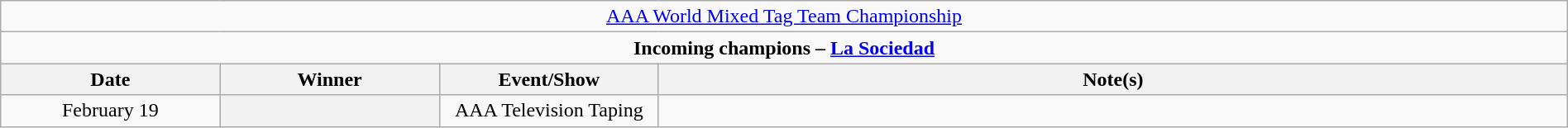<table class="wikitable" style="text-align:center; width:100%;">
<tr>
<td colspan="5"><a href='#'>AAA World Mixed Tag Team Championship</a></td>
</tr>
<tr>
<td colspan="5"><strong>Incoming champions – <a href='#'>La Sociedad</a> </strong></td>
</tr>
<tr>
<th width="14%">Date</th>
<th width="14%">Winner</th>
<th width="14%">Event/Show</th>
<th width="58%">Note(s)</th>
</tr>
<tr>
<td>February 19</td>
<th></th>
<td>AAA Television Taping</td>
<td align="left"></td>
</tr>
</table>
